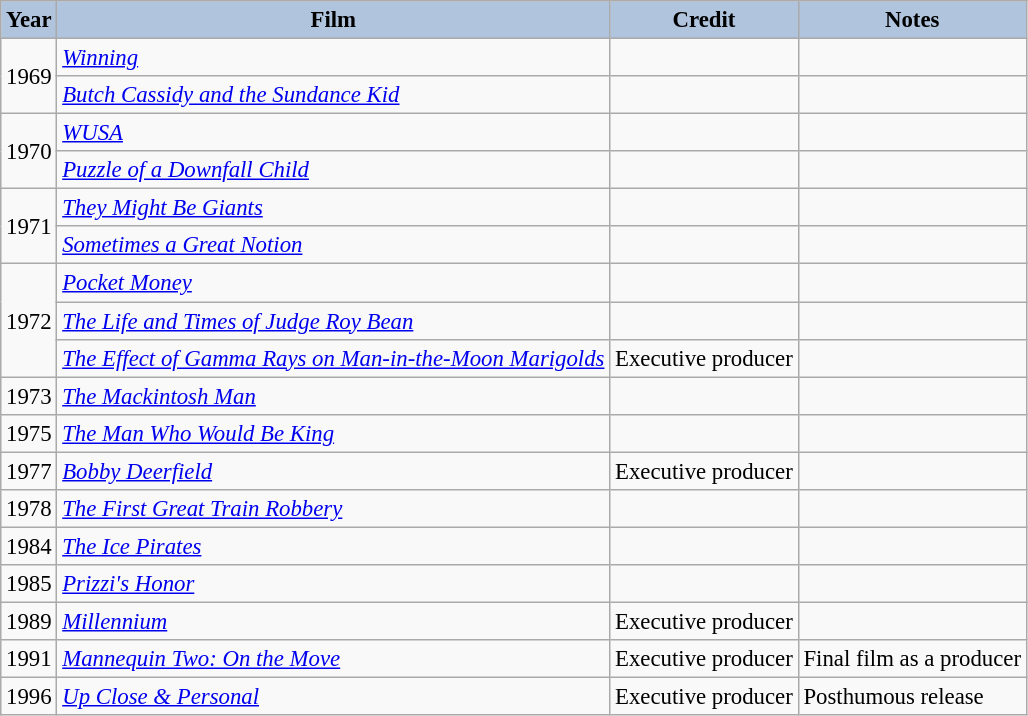<table class="wikitable" style="font-size:95%;">
<tr>
<th style="background:#B0C4DE;">Year</th>
<th style="background:#B0C4DE;">Film</th>
<th style="background:#B0C4DE;">Credit</th>
<th style="background:#B0C4DE;">Notes</th>
</tr>
<tr>
<td rowspan=2>1969</td>
<td><em><a href='#'>Winning</a></em></td>
<td></td>
<td></td>
</tr>
<tr>
<td><em><a href='#'>Butch Cassidy and the Sundance Kid</a></em></td>
<td></td>
<td></td>
</tr>
<tr>
<td rowspan=2>1970</td>
<td><em><a href='#'>WUSA</a></em></td>
<td></td>
<td></td>
</tr>
<tr>
<td><em><a href='#'>Puzzle of a Downfall Child</a></em></td>
<td></td>
<td></td>
</tr>
<tr>
<td rowspan=2>1971</td>
<td><em><a href='#'>They Might Be Giants</a></em></td>
<td></td>
<td></td>
</tr>
<tr>
<td><em><a href='#'>Sometimes a Great Notion</a></em></td>
<td></td>
<td></td>
</tr>
<tr>
<td rowspan=3>1972</td>
<td><em><a href='#'>Pocket Money</a></em></td>
<td></td>
<td></td>
</tr>
<tr>
<td><em><a href='#'>The Life and Times of Judge Roy Bean</a></em></td>
<td></td>
<td></td>
</tr>
<tr>
<td><em><a href='#'>The Effect of Gamma Rays on Man-in-the-Moon Marigolds</a></em></td>
<td>Executive producer</td>
<td></td>
</tr>
<tr>
<td>1973</td>
<td><em><a href='#'>The Mackintosh Man</a></em></td>
<td></td>
<td></td>
</tr>
<tr>
<td>1975</td>
<td><em><a href='#'>The Man Who Would Be King</a></em></td>
<td></td>
<td></td>
</tr>
<tr>
<td>1977</td>
<td><em><a href='#'>Bobby Deerfield</a></em></td>
<td>Executive producer</td>
<td></td>
</tr>
<tr>
<td>1978</td>
<td><em><a href='#'>The First Great Train Robbery</a></em></td>
<td></td>
<td></td>
</tr>
<tr>
<td>1984</td>
<td><em><a href='#'>The Ice Pirates</a></em></td>
<td></td>
<td></td>
</tr>
<tr>
<td>1985</td>
<td><em><a href='#'>Prizzi's Honor</a></em></td>
<td></td>
<td></td>
</tr>
<tr>
<td>1989</td>
<td><em><a href='#'>Millennium</a></em></td>
<td>Executive producer</td>
<td></td>
</tr>
<tr>
<td>1991</td>
<td><em><a href='#'>Mannequin Two: On the Move</a></em></td>
<td>Executive producer</td>
<td>Final film as a producer</td>
</tr>
<tr>
<td>1996</td>
<td><em><a href='#'>Up Close & Personal</a></em></td>
<td>Executive producer</td>
<td>Posthumous release</td>
</tr>
</table>
